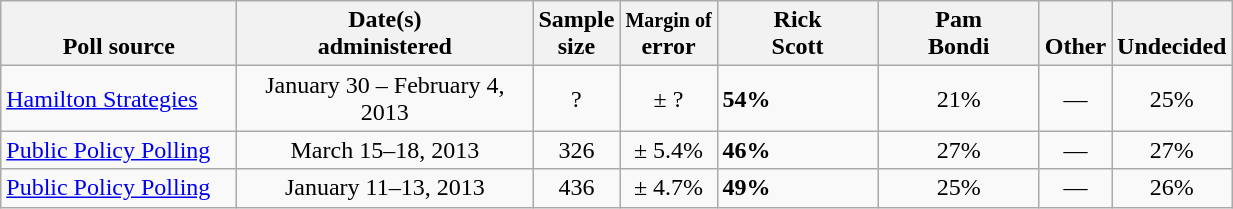<table class="wikitable">
<tr valign= bottom>
<th style="width:150px;">Poll source</th>
<th style="width:190px;">Date(s)<br>administered</th>
<th class=small>Sample<br>size</th>
<th><small>Margin of</small><br>error</th>
<th style="width:100px;">Rick<br>Scott</th>
<th style="width:100px;">Pam<br>Bondi</th>
<th>Other</th>
<th>Undecided</th>
</tr>
<tr>
<td><a href='#'>Hamilton Strategies</a></td>
<td align=center>January 30 – February 4, 2013</td>
<td align=center>?</td>
<td align=center>± ?</td>
<td><strong>54%</strong></td>
<td align=center>21%</td>
<td align=center>—</td>
<td align=center>25%</td>
</tr>
<tr>
<td><a href='#'>Public Policy Polling</a></td>
<td align=center>March 15–18, 2013</td>
<td align=center>326</td>
<td align=center>± 5.4%</td>
<td><strong>46%</strong></td>
<td align=center>27%</td>
<td align=center>—</td>
<td align=center>27%</td>
</tr>
<tr>
<td><a href='#'>Public Policy Polling</a></td>
<td align=center>January 11–13, 2013</td>
<td align=center>436</td>
<td align=center>± 4.7%</td>
<td><strong>49%</strong></td>
<td align=center>25%</td>
<td align=center>—</td>
<td align=center>26%</td>
</tr>
</table>
